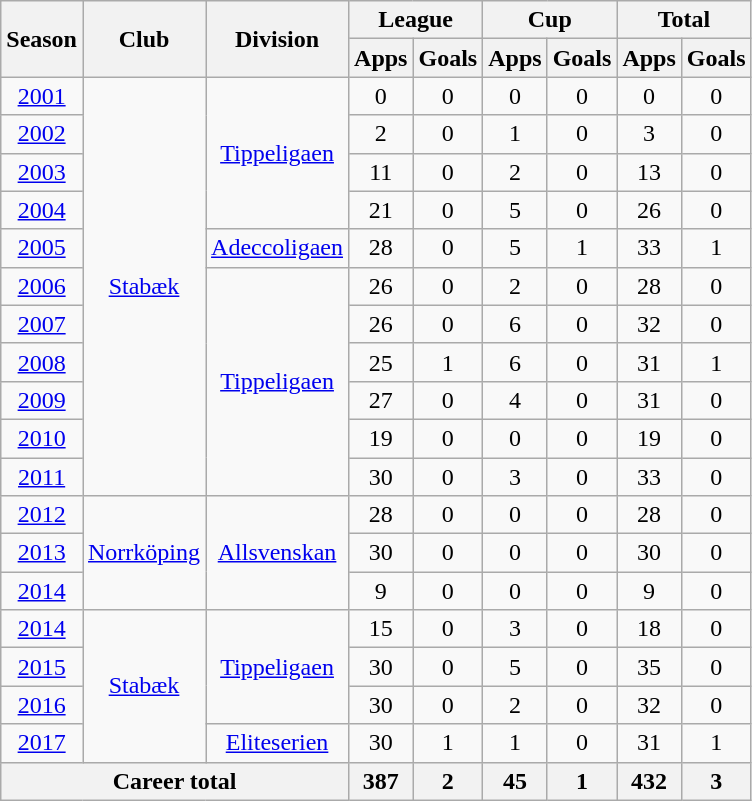<table class="wikitable" style="text-align: center;">
<tr>
<th rowspan="2">Season</th>
<th rowspan="2">Club</th>
<th rowspan="2">Division</th>
<th colspan="2">League</th>
<th colspan="2">Cup</th>
<th colspan="2">Total</th>
</tr>
<tr>
<th>Apps</th>
<th>Goals</th>
<th>Apps</th>
<th>Goals</th>
<th>Apps</th>
<th>Goals</th>
</tr>
<tr>
<td><a href='#'>2001</a></td>
<td rowspan="11" valign="center"><a href='#'>Stabæk</a></td>
<td rowspan="4" valign="center"><a href='#'>Tippeligaen</a></td>
<td>0</td>
<td>0</td>
<td>0</td>
<td>0</td>
<td>0</td>
<td>0</td>
</tr>
<tr>
<td><a href='#'>2002</a></td>
<td>2</td>
<td>0</td>
<td>1</td>
<td>0</td>
<td>3</td>
<td>0</td>
</tr>
<tr>
<td><a href='#'>2003</a></td>
<td>11</td>
<td>0</td>
<td>2</td>
<td>0</td>
<td>13</td>
<td>0</td>
</tr>
<tr>
<td><a href='#'>2004</a></td>
<td>21</td>
<td>0</td>
<td>5</td>
<td>0</td>
<td>26</td>
<td>0</td>
</tr>
<tr>
<td><a href='#'>2005</a></td>
<td rowspan="1" valign="center"><a href='#'>Adeccoligaen</a></td>
<td>28</td>
<td>0</td>
<td>5</td>
<td>1</td>
<td>33</td>
<td>1</td>
</tr>
<tr>
<td><a href='#'>2006</a></td>
<td rowspan="6" valign="center"><a href='#'>Tippeligaen</a></td>
<td>26</td>
<td>0</td>
<td>2</td>
<td>0</td>
<td>28</td>
<td>0</td>
</tr>
<tr>
<td><a href='#'>2007</a></td>
<td>26</td>
<td>0</td>
<td>6</td>
<td>0</td>
<td>32</td>
<td>0</td>
</tr>
<tr>
<td><a href='#'>2008</a></td>
<td>25</td>
<td>1</td>
<td>6</td>
<td>0</td>
<td>31</td>
<td>1</td>
</tr>
<tr>
<td><a href='#'>2009</a></td>
<td>27</td>
<td>0</td>
<td>4</td>
<td>0</td>
<td>31</td>
<td>0</td>
</tr>
<tr>
<td><a href='#'>2010</a></td>
<td>19</td>
<td>0</td>
<td>0</td>
<td>0</td>
<td>19</td>
<td>0</td>
</tr>
<tr>
<td><a href='#'>2011</a></td>
<td>30</td>
<td>0</td>
<td>3</td>
<td>0</td>
<td>33</td>
<td>0</td>
</tr>
<tr>
<td><a href='#'>2012</a></td>
<td rowspan="3" valign="center"><a href='#'>Norrköping</a></td>
<td rowspan="3" valign="center"><a href='#'>Allsvenskan</a></td>
<td>28</td>
<td>0</td>
<td>0</td>
<td>0</td>
<td>28</td>
<td>0</td>
</tr>
<tr>
<td><a href='#'>2013</a></td>
<td>30</td>
<td>0</td>
<td>0</td>
<td>0</td>
<td>30</td>
<td>0</td>
</tr>
<tr>
<td><a href='#'>2014</a></td>
<td>9</td>
<td>0</td>
<td>0</td>
<td>0</td>
<td>9</td>
<td>0</td>
</tr>
<tr>
<td><a href='#'>2014</a></td>
<td rowspan="4" valign="center"><a href='#'>Stabæk</a></td>
<td rowspan="3" valign="center"><a href='#'>Tippeligaen</a></td>
<td>15</td>
<td>0</td>
<td>3</td>
<td>0</td>
<td>18</td>
<td>0</td>
</tr>
<tr>
<td><a href='#'>2015</a></td>
<td>30</td>
<td>0</td>
<td>5</td>
<td>0</td>
<td>35</td>
<td>0</td>
</tr>
<tr>
<td><a href='#'>2016</a></td>
<td>30</td>
<td>0</td>
<td>2</td>
<td>0</td>
<td>32</td>
<td>0</td>
</tr>
<tr>
<td><a href='#'>2017</a></td>
<td rowspan="1" valign="center"><a href='#'>Eliteserien</a></td>
<td>30</td>
<td>1</td>
<td>1</td>
<td>0</td>
<td>31</td>
<td>1</td>
</tr>
<tr>
<th colspan="3">Career total</th>
<th>387</th>
<th>2</th>
<th>45</th>
<th>1</th>
<th>432</th>
<th>3</th>
</tr>
</table>
